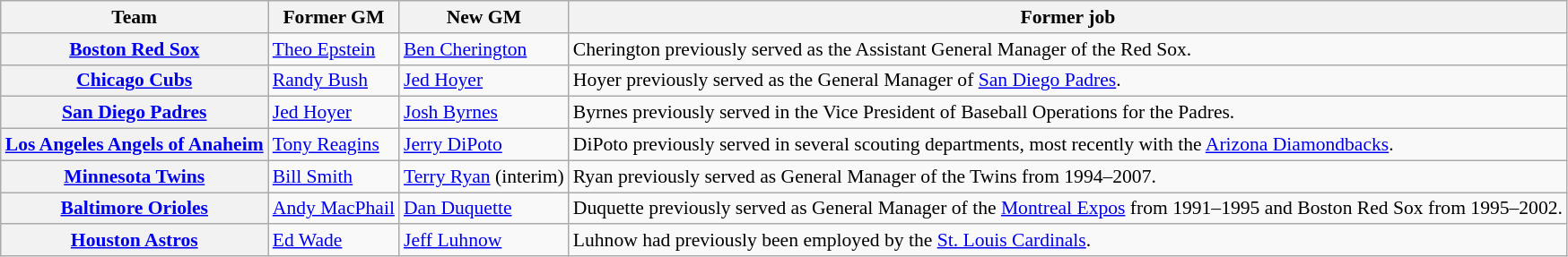<table class="wikitable" style="font-size:90%;">
<tr>
<th>Team</th>
<th>Former GM</th>
<th>New GM</th>
<th>Former job</th>
</tr>
<tr>
<th><a href='#'>Boston Red Sox</a></th>
<td><a href='#'>Theo Epstein</a></td>
<td><a href='#'>Ben Cherington</a></td>
<td>Cherington previously served as the Assistant General Manager of the Red Sox.</td>
</tr>
<tr>
<th><a href='#'>Chicago Cubs</a></th>
<td><a href='#'>Randy Bush</a></td>
<td><a href='#'>Jed Hoyer</a></td>
<td>Hoyer previously served as the General Manager of <a href='#'>San Diego Padres</a>.</td>
</tr>
<tr>
<th><a href='#'>San Diego Padres</a></th>
<td><a href='#'>Jed Hoyer</a></td>
<td><a href='#'>Josh Byrnes</a></td>
<td>Byrnes previously served in the Vice President of Baseball Operations for the Padres.</td>
</tr>
<tr>
<th><a href='#'>Los Angeles Angels of Anaheim</a></th>
<td><a href='#'>Tony Reagins</a></td>
<td><a href='#'>Jerry DiPoto</a></td>
<td>DiPoto previously served in several scouting departments, most recently with the <a href='#'>Arizona Diamondbacks</a>.</td>
</tr>
<tr>
<th><a href='#'>Minnesota Twins</a></th>
<td><a href='#'>Bill Smith</a></td>
<td><a href='#'>Terry Ryan</a> (interim)</td>
<td>Ryan previously served as General Manager of the Twins from 1994–2007.</td>
</tr>
<tr>
<th><a href='#'>Baltimore Orioles</a></th>
<td><a href='#'>Andy MacPhail</a></td>
<td><a href='#'>Dan Duquette</a></td>
<td>Duquette previously served as General Manager of the <a href='#'>Montreal Expos</a> from 1991–1995 and Boston Red Sox from 1995–2002.</td>
</tr>
<tr>
<th><a href='#'>Houston Astros</a></th>
<td><a href='#'>Ed Wade</a></td>
<td><a href='#'>Jeff Luhnow</a></td>
<td>Luhnow had previously been employed by the <a href='#'>St. Louis Cardinals</a>.</td>
</tr>
</table>
